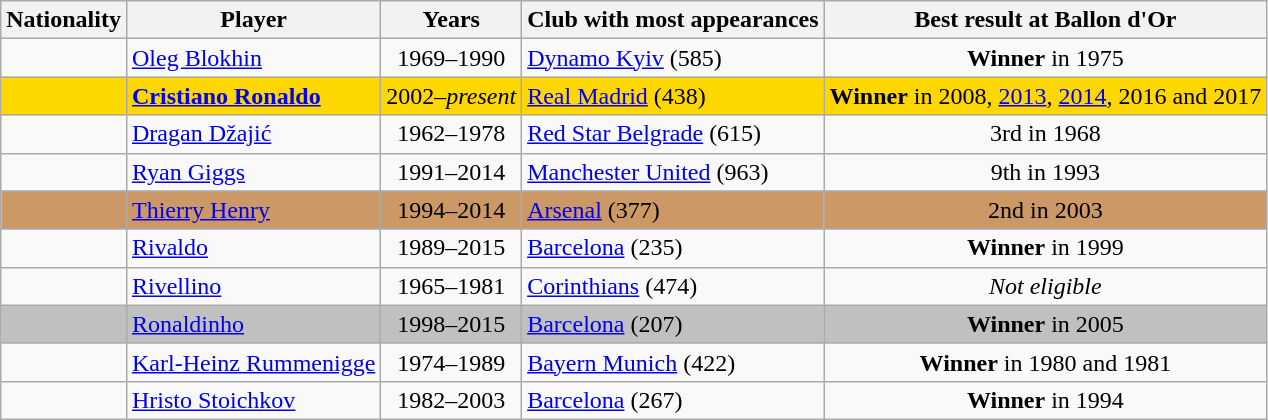<table class="wikitable">
<tr>
<th>Nationality</th>
<th>Player</th>
<th>Years</th>
<th>Club with most appearances</th>
<th>Best result at Ballon d'Or</th>
</tr>
<tr>
<td align="center"></td>
<td><a href='#'>Oleg Blokhin</a></td>
<td align="center">1969–1990</td>
<td align="left"> <a href='#'>Dynamo Kyiv</a> (585)</td>
<td align="center"><strong>Winner</strong> in 1975</td>
</tr>
<tr>
<td align="center" style="background-color: gold"></td>
<td style="background-color: gold"><strong><a href='#'>Cristiano Ronaldo</a></strong></td>
<td align="center" style="background-color: gold">2002–<em>present</em></td>
<td align="left"" style="background-color: gold"> <a href='#'>Real Madrid</a> (438)</td>
<td align="center" style="background-color: gold"><strong>Winner</strong> in 2008, <a href='#'>2013</a>, <a href='#'>2014</a>, 2016 and 2017</td>
</tr>
<tr>
<td align="center"></td>
<td><a href='#'>Dragan Džajić</a></td>
<td align="center">1962–1978</td>
<td align="left"> <a href='#'>Red Star Belgrade</a> (615)</td>
<td align="center">3rd in 1968</td>
</tr>
<tr>
<td align="center"></td>
<td><a href='#'>Ryan Giggs</a></td>
<td align="center">1991–2014</td>
<td align="left"> <a href='#'>Manchester United</a> (963)</td>
<td align="center">9th in 1993</td>
</tr>
<tr>
<td align="center" style="background-color: #cc9966"></td>
<td scope=col style="background-color: #cc9966"><a href='#'>Thierry Henry</a></td>
<td align="center" style="background-color: #cc9966">1994–2014</td>
<td align="left" style="background-color: #cc9966"> <a href='#'>Arsenal</a> (377)</td>
<td align="center" style="background-color: #cc9966">2nd in 2003</td>
</tr>
<tr>
<td align="center"></td>
<td><a href='#'>Rivaldo</a></td>
<td align="center">1989–2015</td>
<td align="left"> <a href='#'>Barcelona</a> (235)</td>
<td align="center"><strong>Winner</strong> in 1999</td>
</tr>
<tr>
<td align="center"></td>
<td><a href='#'>Rivellino</a></td>
<td align="center">1965–1981</td>
<td align="left"> <a href='#'>Corinthians</a> (474)</td>
<td align="center"><em>Not eligible</em></td>
</tr>
<tr>
<td align="center" style="background-color: silver"></td>
<td scope=col style="background-color: silver"><a href='#'>Ronaldinho</a></td>
<td align="center" style="background-color: silver">1998–2015</td>
<td align="left" style="background-color: silver"> <a href='#'>Barcelona</a> (207)</td>
<td align="center" style="background-color: silver"><strong>Winner</strong> in 2005</td>
</tr>
<tr>
<td align="center"></td>
<td><a href='#'>Karl-Heinz Rummenigge</a></td>
<td align="center">1974–1989</td>
<td align="left"> <a href='#'>Bayern Munich</a> (422)</td>
<td align="center"><strong>Winner</strong> in 1980 and 1981</td>
</tr>
<tr>
<td align="center"></td>
<td><a href='#'>Hristo Stoichkov</a></td>
<td align="center">1982–2003</td>
<td align="left"> <a href='#'>Barcelona</a> (267)</td>
<td align="center"><strong>Winner</strong> in 1994</td>
</tr>
</table>
